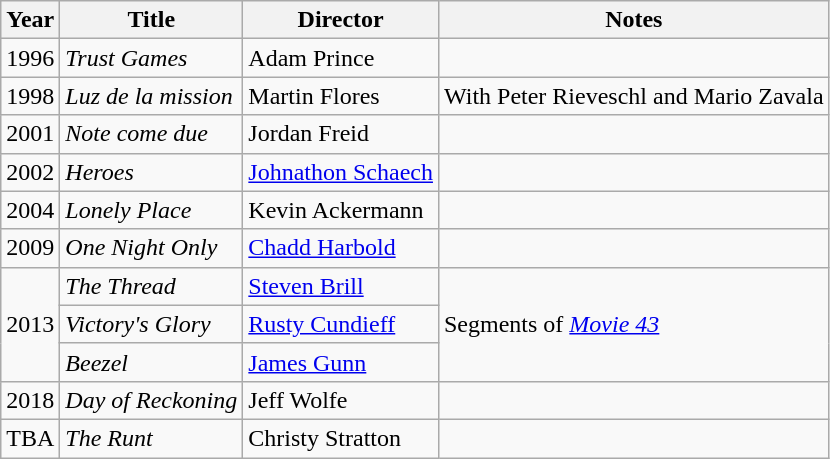<table class="wikitable">
<tr>
<th>Year</th>
<th>Title</th>
<th>Director</th>
<th>Notes</th>
</tr>
<tr>
<td>1996</td>
<td><em>Trust Games</em></td>
<td>Adam Prince</td>
<td></td>
</tr>
<tr>
<td>1998</td>
<td><em>Luz de la mission</em></td>
<td>Martin Flores</td>
<td>With Peter Rieveschl and Mario Zavala</td>
</tr>
<tr>
<td>2001</td>
<td><em>Note come due</em></td>
<td>Jordan Freid</td>
<td></td>
</tr>
<tr>
<td>2002</td>
<td><em>Heroes</em></td>
<td><a href='#'>Johnathon Schaech</a></td>
<td></td>
</tr>
<tr>
<td>2004</td>
<td><em>Lonely Place</em></td>
<td>Kevin Ackermann</td>
<td></td>
</tr>
<tr>
<td>2009</td>
<td><em>One Night Only</em></td>
<td><a href='#'>Chadd Harbold</a></td>
<td></td>
</tr>
<tr>
<td rowspan=3>2013</td>
<td><em>The Thread</em></td>
<td><a href='#'>Steven Brill</a></td>
<td rowspan=3>Segments of <em><a href='#'>Movie 43</a></em></td>
</tr>
<tr>
<td><em>Victory's Glory</em></td>
<td><a href='#'>Rusty Cundieff</a></td>
</tr>
<tr>
<td><em>Beezel</em></td>
<td><a href='#'>James Gunn</a></td>
</tr>
<tr>
<td>2018</td>
<td><em>Day of Reckoning</em></td>
<td>Jeff Wolfe</td>
<td></td>
</tr>
<tr>
<td>TBA</td>
<td><em>The Runt</em></td>
<td>Christy Stratton</td>
<td></td>
</tr>
</table>
